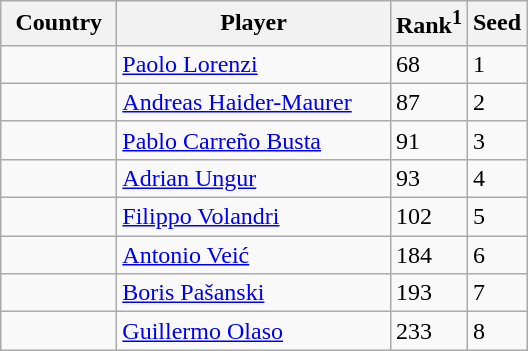<table class="sortable wikitable">
<tr>
<th width="70">Country</th>
<th width="175">Player</th>
<th>Rank<sup>1</sup></th>
<th>Seed</th>
</tr>
<tr>
<td></td>
<td><a href='#'>Paolo Lorenzi</a></td>
<td>68</td>
<td>1</td>
</tr>
<tr>
<td></td>
<td><a href='#'>Andreas Haider-Maurer</a></td>
<td>87</td>
<td>2</td>
</tr>
<tr>
<td></td>
<td><a href='#'>Pablo Carreño Busta</a></td>
<td>91</td>
<td>3</td>
</tr>
<tr>
<td></td>
<td><a href='#'>Adrian Ungur</a></td>
<td>93</td>
<td>4</td>
</tr>
<tr>
<td></td>
<td><a href='#'>Filippo Volandri</a></td>
<td>102</td>
<td>5</td>
</tr>
<tr>
<td></td>
<td><a href='#'>Antonio Veić</a></td>
<td>184</td>
<td>6</td>
</tr>
<tr>
<td></td>
<td><a href='#'>Boris Pašanski</a></td>
<td>193</td>
<td>7</td>
</tr>
<tr>
<td></td>
<td><a href='#'>Guillermo Olaso</a></td>
<td>233</td>
<td>8</td>
</tr>
</table>
